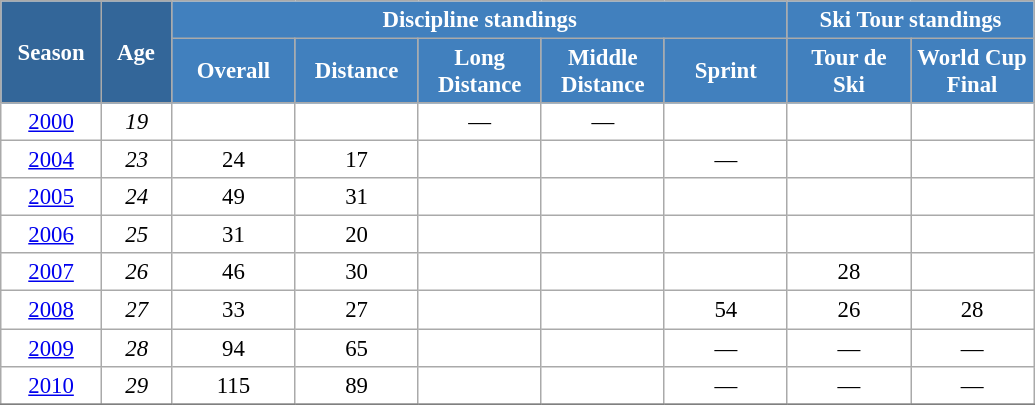<table class="wikitable" style="font-size:95%; text-align:center; border:grey solid 1px; border-collapse:collapse; background:#ffffff;">
<tr>
<th style="background-color:#369; color:white; width:60px;" rowspan="2"> Season </th>
<th style="background-color:#369; color:white; width:40px;" rowspan="2"> Age </th>
<th style="background-color:#4180be; color:white;" colspan="5">Discipline standings</th>
<th style="background-color:#4180be; color:white;" colspan="2">Ski Tour standings</th>
</tr>
<tr>
<th style="background-color:#4180be; color:white; width:75px;">Overall</th>
<th style="background-color:#4180be; color:white; width:75px;">Distance</th>
<th style="background-color:#4180be; color:white; width:75px;">Long Distance</th>
<th style="background-color:#4180be; color:white; width:75px;">Middle Distance</th>
<th style="background-color:#4180be; color:white; width:75px;">Sprint</th>
<th style="background-color:#4180be; color:white; width:75px;">Tour de<br>Ski</th>
<th style="background-color:#4180be; color:white; width:75px;">World Cup<br>Final</th>
</tr>
<tr>
<td><a href='#'>2000</a></td>
<td><em>19</em></td>
<td></td>
<td></td>
<td>—</td>
<td>—</td>
<td></td>
<td></td>
<td></td>
</tr>
<tr>
<td><a href='#'>2004</a></td>
<td><em>23</em></td>
<td>24</td>
<td>17</td>
<td></td>
<td></td>
<td>—</td>
<td></td>
<td></td>
</tr>
<tr>
<td><a href='#'>2005</a></td>
<td><em>24</em></td>
<td>49</td>
<td>31</td>
<td></td>
<td></td>
<td></td>
<td></td>
<td></td>
</tr>
<tr>
<td><a href='#'>2006</a></td>
<td><em>25</em></td>
<td>31</td>
<td>20</td>
<td></td>
<td></td>
<td></td>
<td></td>
<td></td>
</tr>
<tr>
<td><a href='#'>2007</a></td>
<td><em>26</em></td>
<td>46</td>
<td>30</td>
<td></td>
<td></td>
<td></td>
<td>28</td>
<td></td>
</tr>
<tr>
<td><a href='#'>2008</a></td>
<td><em>27</em></td>
<td>33</td>
<td>27</td>
<td></td>
<td></td>
<td>54</td>
<td>26</td>
<td>28</td>
</tr>
<tr>
<td><a href='#'>2009</a></td>
<td><em>28</em></td>
<td>94</td>
<td>65</td>
<td></td>
<td></td>
<td>—</td>
<td>—</td>
<td>—</td>
</tr>
<tr>
<td><a href='#'>2010</a></td>
<td><em>29</em></td>
<td>115</td>
<td>89</td>
<td></td>
<td></td>
<td>—</td>
<td>—</td>
<td>—</td>
</tr>
<tr>
</tr>
</table>
